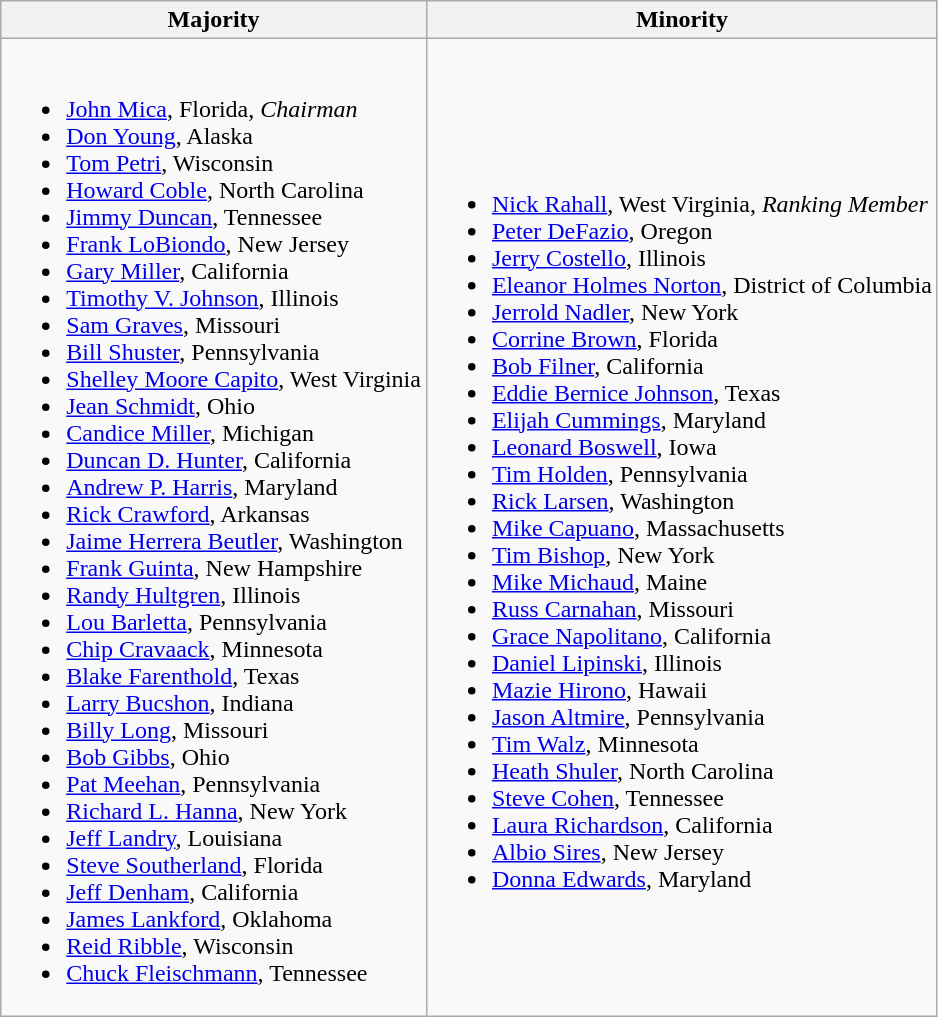<table class=wikitable>
<tr>
<th>Majority</th>
<th>Minority</th>
</tr>
<tr>
<td><br><ul><li><a href='#'>John Mica</a>, Florida, <em>Chairman</em></li><li><a href='#'>Don Young</a>, Alaska</li><li><a href='#'>Tom Petri</a>, Wisconsin</li><li><a href='#'>Howard Coble</a>, North Carolina</li><li><a href='#'>Jimmy Duncan</a>, Tennessee</li><li><a href='#'>Frank LoBiondo</a>, New Jersey</li><li><a href='#'>Gary Miller</a>, California</li><li><a href='#'>Timothy V. Johnson</a>, Illinois</li><li><a href='#'>Sam Graves</a>, Missouri</li><li><a href='#'>Bill Shuster</a>, Pennsylvania</li><li><a href='#'>Shelley Moore Capito</a>, West Virginia</li><li><a href='#'>Jean Schmidt</a>, Ohio</li><li><a href='#'>Candice Miller</a>, Michigan</li><li><a href='#'>Duncan D. Hunter</a>, California</li><li><a href='#'>Andrew P. Harris</a>, Maryland</li><li><a href='#'>Rick Crawford</a>, Arkansas</li><li><a href='#'>Jaime Herrera Beutler</a>, Washington</li><li><a href='#'>Frank Guinta</a>, New Hampshire</li><li><a href='#'>Randy Hultgren</a>, Illinois</li><li><a href='#'>Lou Barletta</a>, Pennsylvania</li><li><a href='#'>Chip Cravaack</a>, Minnesota</li><li><a href='#'>Blake Farenthold</a>, Texas</li><li><a href='#'>Larry Bucshon</a>, Indiana</li><li><a href='#'>Billy Long</a>, Missouri</li><li><a href='#'>Bob Gibbs</a>, Ohio</li><li><a href='#'>Pat Meehan</a>, Pennsylvania</li><li><a href='#'>Richard L. Hanna</a>, New York</li><li><a href='#'>Jeff Landry</a>, Louisiana</li><li><a href='#'>Steve Southerland</a>, Florida</li><li><a href='#'>Jeff Denham</a>, California</li><li><a href='#'>James Lankford</a>, Oklahoma</li><li><a href='#'>Reid Ribble</a>, Wisconsin</li><li><a href='#'>Chuck Fleischmann</a>, Tennessee</li></ul></td>
<td><br><ul><li><a href='#'>Nick Rahall</a>, West Virginia, <em>Ranking Member</em></li><li><a href='#'>Peter DeFazio</a>, Oregon</li><li><a href='#'>Jerry Costello</a>, Illinois</li><li><a href='#'>Eleanor Holmes Norton</a>, District of Columbia</li><li><a href='#'>Jerrold Nadler</a>, New York</li><li><a href='#'>Corrine Brown</a>, Florida</li><li><a href='#'>Bob Filner</a>, California</li><li><a href='#'>Eddie Bernice Johnson</a>, Texas</li><li><a href='#'>Elijah Cummings</a>, Maryland</li><li><a href='#'>Leonard Boswell</a>, Iowa</li><li><a href='#'>Tim Holden</a>, Pennsylvania</li><li><a href='#'>Rick Larsen</a>, Washington</li><li><a href='#'>Mike Capuano</a>, Massachusetts</li><li><a href='#'>Tim Bishop</a>, New York</li><li><a href='#'>Mike Michaud</a>, Maine</li><li><a href='#'>Russ Carnahan</a>, Missouri</li><li><a href='#'>Grace Napolitano</a>, California</li><li><a href='#'>Daniel Lipinski</a>, Illinois</li><li><a href='#'>Mazie Hirono</a>, Hawaii</li><li><a href='#'>Jason Altmire</a>, Pennsylvania</li><li><a href='#'>Tim Walz</a>, Minnesota</li><li><a href='#'>Heath Shuler</a>, North Carolina</li><li><a href='#'>Steve Cohen</a>, Tennessee</li><li><a href='#'>Laura Richardson</a>, California</li><li><a href='#'>Albio Sires</a>, New Jersey</li><li><a href='#'>Donna Edwards</a>, Maryland</li></ul></td>
</tr>
</table>
